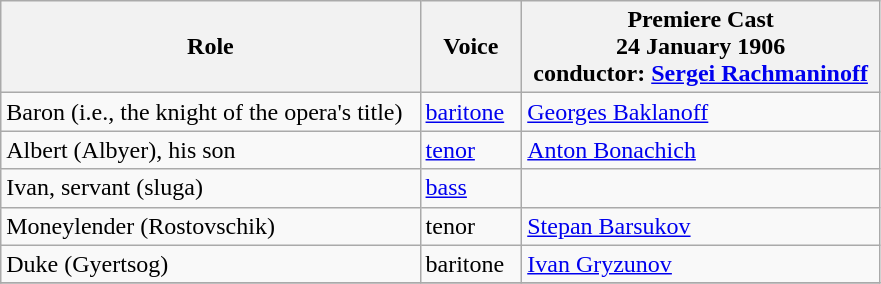<table class="wikitable" border="1">
<tr>
<th>Role</th>
<th>Voice</th>
<th>Premiere Cast<br>24 January 1906<br> conductor: <a href='#'>Sergei Rachmaninoff</a> </th>
</tr>
<tr>
<td>Baron (i.e., the knight of the opera's title)  </td>
<td><a href='#'>baritone</a>  </td>
<td><a href='#'>Georges Baklanoff</a></td>
</tr>
<tr>
<td>Albert (Albyer), his son</td>
<td><a href='#'>tenor</a></td>
<td><a href='#'>Anton Bonachich</a></td>
</tr>
<tr>
<td>Ivan, servant (sluga)</td>
<td><a href='#'>bass</a></td>
<td></td>
</tr>
<tr>
<td>Moneylender (Rostovschik)</td>
<td>tenor</td>
<td><a href='#'>Stepan Barsukov</a></td>
</tr>
<tr>
<td>Duke (Gyertsog)</td>
<td>baritone</td>
<td><a href='#'>Ivan Gryzunov</a></td>
</tr>
<tr>
</tr>
</table>
